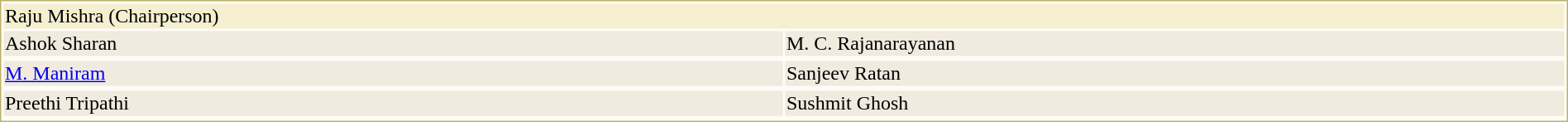<table style="width:100%;border: 1px solid #BEB168;background-color:#FDFCF6;">
<tr>
<td colspan="2" style="background-color:#F5EFD0;"> Raju Mishra (Chairperson)</td>
</tr>
<tr style="background-color:#F0EADF;">
<td style="width:50%"> Ashok Sharan</td>
<td style="width:50%"> M. C. Rajanarayanan</td>
</tr>
<tr style="vertical-align:top;">
</tr>
<tr style="background-color:#F0EADF;">
<td style="width:50%"> <a href='#'>M. Maniram</a></td>
<td style="width:50%"> Sanjeev Ratan</td>
</tr>
<tr style="vertical-align:top;">
</tr>
<tr style="background-color:#F0EADF;">
<td style="width:50%"> Preethi Tripathi</td>
<td style="width:50%"> Sushmit Ghosh</td>
</tr>
<tr>
</tr>
</table>
